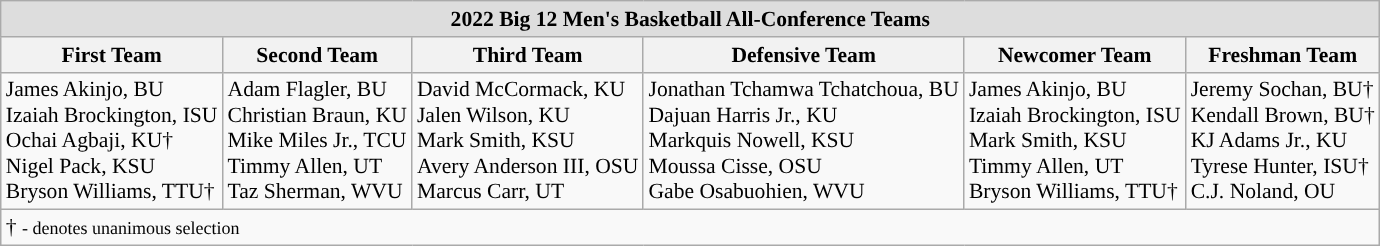<table class="wikitable" style="white-space:nowrap; font-size:90%;">
<tr>
<td colspan="7" style="text-align:center; background:#ddd;"><strong>2022 Big 12 Men's Basketball All-Conference Teams</strong></td>
</tr>
<tr>
<th>First Team</th>
<th>Second Team</th>
<th>Third Team</th>
<th>Defensive Team</th>
<th>Newcomer Team</th>
<th>Freshman Team</th>
</tr>
<tr>
<td>James Akinjo, BU<br>Izaiah Brockington, ISU<br>Ochai Agbaji, KU†<br>Nigel Pack, KSU<br>Bryson Williams, TTU†</td>
<td>Adam Flagler, BU<br>Christian Braun, KU<br>Mike Miles Jr., TCU<br>Timmy Allen, UT<br>Taz Sherman, WVU</td>
<td>David McCormack, KU<br>Jalen Wilson, KU<br>Mark Smith, KSU<br>Avery Anderson III, OSU<br>Marcus Carr, UT</td>
<td>Jonathan Tchamwa Tchatchoua, BU<br>Dajuan Harris Jr., KU<br>Markquis Nowell, KSU<br>Moussa Cisse, OSU<br>Gabe Osabuohien, WVU</td>
<td>James Akinjo, BU<br>Izaiah Brockington, ISU<br>Mark Smith, KSU<br>Timmy Allen, UT<br>Bryson Williams, TTU†</td>
<td>Jeremy Sochan, BU†<br>Kendall Brown, BU†<br>KJ Adams Jr., KU<br>Tyrese Hunter, ISU†<br>C.J. Noland, OU</td>
</tr>
<tr>
<td colspan="7" style="text-align:left;">† <small>- denotes unanimous selection</small></td>
</tr>
</table>
